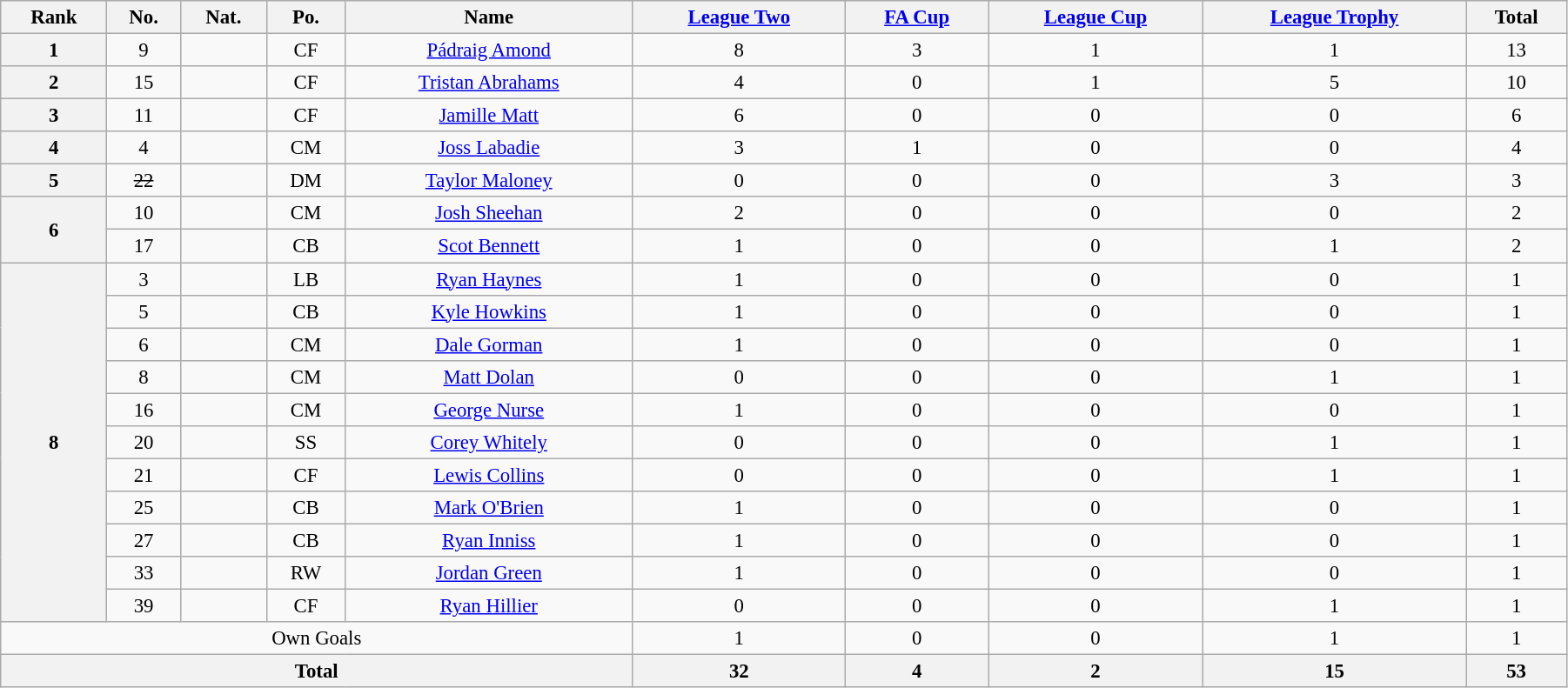<table class="wikitable" style="text-align:center; font-size:95%; width:95%;">
<tr>
<th>Rank</th>
<th>No.</th>
<th>Nat.</th>
<th>Po.</th>
<th>Name</th>
<th><a href='#'>League Two</a></th>
<th><a href='#'>FA Cup</a></th>
<th><a href='#'>League Cup</a></th>
<th><a href='#'>League Trophy</a></th>
<th>Total</th>
</tr>
<tr>
<th rowspan=1>1</th>
<td>9</td>
<td></td>
<td>CF</td>
<td><a href='#'>Pádraig Amond</a></td>
<td>8</td>
<td>3</td>
<td>1</td>
<td>1</td>
<td>13</td>
</tr>
<tr>
<th rowspan=1>2</th>
<td>15</td>
<td></td>
<td>CF</td>
<td><a href='#'>Tristan Abrahams</a></td>
<td>4</td>
<td>0</td>
<td>1</td>
<td>5</td>
<td>10</td>
</tr>
<tr>
<th rowspan=1>3</th>
<td>11</td>
<td></td>
<td>CF</td>
<td><a href='#'>Jamille Matt</a></td>
<td>6</td>
<td>0</td>
<td>0</td>
<td>0</td>
<td>6</td>
</tr>
<tr>
<th rowspan=1>4</th>
<td>4</td>
<td></td>
<td>CM</td>
<td><a href='#'>Joss Labadie</a></td>
<td>3</td>
<td>1</td>
<td>0</td>
<td>0</td>
<td>4</td>
</tr>
<tr>
<th rowspan=1>5</th>
<td><s>22</s></td>
<td></td>
<td>DM</td>
<td><a href='#'>Taylor Maloney</a></td>
<td>0</td>
<td>0</td>
<td>0</td>
<td>3</td>
<td>3</td>
</tr>
<tr>
<th rowspan=2>6</th>
<td>10</td>
<td></td>
<td>CM</td>
<td><a href='#'>Josh Sheehan</a></td>
<td>2</td>
<td>0</td>
<td>0</td>
<td>0</td>
<td>2</td>
</tr>
<tr>
<td>17</td>
<td></td>
<td>CB</td>
<td><a href='#'>Scot Bennett</a></td>
<td>1</td>
<td>0</td>
<td>0</td>
<td>1</td>
<td>2</td>
</tr>
<tr>
<th rowspan=11>8</th>
<td>3</td>
<td></td>
<td>LB</td>
<td><a href='#'>Ryan Haynes</a></td>
<td>1</td>
<td>0</td>
<td>0</td>
<td>0</td>
<td>1</td>
</tr>
<tr>
<td>5</td>
<td></td>
<td>CB</td>
<td><a href='#'>Kyle Howkins</a></td>
<td>1</td>
<td>0</td>
<td>0</td>
<td>0</td>
<td>1</td>
</tr>
<tr>
<td>6</td>
<td></td>
<td>CM</td>
<td><a href='#'>Dale Gorman</a></td>
<td>1</td>
<td>0</td>
<td>0</td>
<td>0</td>
<td>1</td>
</tr>
<tr>
<td>8</td>
<td></td>
<td>CM</td>
<td><a href='#'>Matt Dolan</a></td>
<td>0</td>
<td>0</td>
<td>0</td>
<td>1</td>
<td>1</td>
</tr>
<tr>
<td>16</td>
<td></td>
<td>CM</td>
<td><a href='#'>George Nurse</a></td>
<td>1</td>
<td>0</td>
<td>0</td>
<td>0</td>
<td>1</td>
</tr>
<tr>
<td>20</td>
<td></td>
<td>SS</td>
<td><a href='#'>Corey Whitely</a></td>
<td>0</td>
<td>0</td>
<td>0</td>
<td>1</td>
<td>1</td>
</tr>
<tr>
<td>21</td>
<td></td>
<td>CF</td>
<td><a href='#'>Lewis Collins</a></td>
<td>0</td>
<td>0</td>
<td>0</td>
<td>1</td>
<td>1</td>
</tr>
<tr>
<td>25</td>
<td></td>
<td>CB</td>
<td><a href='#'>Mark O'Brien</a></td>
<td>1</td>
<td>0</td>
<td>0</td>
<td>0</td>
<td>1</td>
</tr>
<tr>
<td>27</td>
<td></td>
<td>CB</td>
<td><a href='#'>Ryan Inniss</a></td>
<td>1</td>
<td>0</td>
<td>0</td>
<td>0</td>
<td>1</td>
</tr>
<tr>
<td>33</td>
<td></td>
<td>RW</td>
<td><a href='#'>Jordan Green</a></td>
<td>1</td>
<td>0</td>
<td>0</td>
<td>0</td>
<td>1</td>
</tr>
<tr>
<td>39</td>
<td></td>
<td>CF</td>
<td><a href='#'>Ryan Hillier</a></td>
<td>0</td>
<td>0</td>
<td>0</td>
<td>1</td>
<td>1</td>
</tr>
<tr>
<td colspan=5>Own Goals</td>
<td>1</td>
<td>0</td>
<td>0</td>
<td>1</td>
<td>1</td>
</tr>
<tr>
<th colspan=5>Total</th>
<th>32</th>
<th>4</th>
<th>2</th>
<th>15</th>
<th>53</th>
</tr>
</table>
